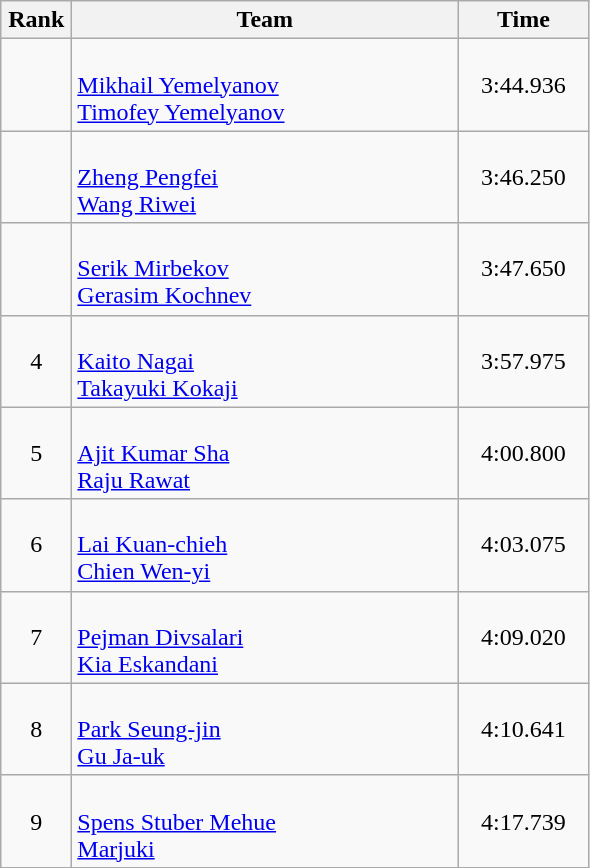<table class=wikitable style="text-align:center">
<tr>
<th width=40>Rank</th>
<th width=250>Team</th>
<th width=80>Time</th>
</tr>
<tr>
<td></td>
<td align=left><br><a href='#'>Mikhail Yemelyanov</a><br><a href='#'>Timofey Yemelyanov</a></td>
<td>3:44.936</td>
</tr>
<tr>
<td></td>
<td align=left><br><a href='#'>Zheng Pengfei</a><br><a href='#'>Wang Riwei</a></td>
<td>3:46.250</td>
</tr>
<tr>
<td></td>
<td align=left><br><a href='#'>Serik Mirbekov</a><br><a href='#'>Gerasim Kochnev</a></td>
<td>3:47.650</td>
</tr>
<tr>
<td>4</td>
<td align=left><br><a href='#'>Kaito Nagai</a><br><a href='#'>Takayuki Kokaji</a></td>
<td>3:57.975</td>
</tr>
<tr>
<td>5</td>
<td align=left><br><a href='#'>Ajit Kumar Sha</a><br><a href='#'>Raju Rawat</a></td>
<td>4:00.800</td>
</tr>
<tr>
<td>6</td>
<td align=left><br><a href='#'>Lai Kuan-chieh</a><br><a href='#'>Chien Wen-yi</a></td>
<td>4:03.075</td>
</tr>
<tr>
<td>7</td>
<td align=left><br><a href='#'>Pejman Divsalari</a><br><a href='#'>Kia Eskandani</a></td>
<td>4:09.020</td>
</tr>
<tr>
<td>8</td>
<td align=left><br><a href='#'>Park Seung-jin</a><br><a href='#'>Gu Ja-uk</a></td>
<td>4:10.641</td>
</tr>
<tr>
<td>9</td>
<td align=left><br><a href='#'>Spens Stuber Mehue</a><br><a href='#'>Marjuki</a></td>
<td>4:17.739</td>
</tr>
</table>
